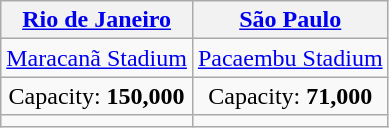<table class="wikitable" style="text-align:center">
<tr>
<th><a href='#'>Rio de Janeiro</a></th>
<th><a href='#'>São Paulo</a></th>
</tr>
<tr>
<td><a href='#'>Maracanã Stadium</a></td>
<td><a href='#'>Pacaembu Stadium</a></td>
</tr>
<tr>
<td>Capacity: <strong>150,000</strong></td>
<td>Capacity: <strong>71,000</strong></td>
</tr>
<tr>
<td></td>
<td></td>
</tr>
</table>
